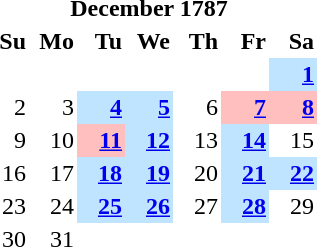<table class="toccolours" style="text-align:right;float:left;width:14em;margin-right:1em;" cellpadding=2 cellspacing=0>
<tr class="calendar-purple">
<td></td>
<th colspan="5" style="text-align: center;">December 1787</th>
<td></td>
</tr>
<tr class="calendar-purple" style="border: none;">
<th scope="col" width="14.2857%" title="Sunday">Su</th>
<th scope="col" width="14.2857%" title="Monday">Mo</th>
<th scope="col" width="14.2857%" title="Tuesday">Tu</th>
<th scope="col" width="14.2857%" title="Wednesday">We</th>
<th scope="col" width="14.2857%" title="Thursday">Th</th>
<th scope="col" width="14.2857%" title="Friday">Fr</th>
<th scope="col" width="14.2857%" title="Saturday">Sa</th>
</tr>
<tr>
</tr>
<tr>
<td></td>
<td></td>
<td></td>
<td></td>
<td></td>
<td></td>
<td style="background-color:#BFE4FF"><strong><a href='#'>1</a></strong></td>
</tr>
<tr>
<td>2</td>
<td>3</td>
<td style="background-color:#BFE4FF"><strong><a href='#'>4</a></strong></td>
<td style="background-color:#BFE4FF"><strong><a href='#'>5</a></strong></td>
<td>6</td>
<td style="background-color:#FFBFBF"><strong><a href='#'>7</a></strong></td>
<td style="background-color:#FFBFBF"><strong><a href='#'>8</a></strong></td>
</tr>
<tr>
<td>9</td>
<td>10</td>
<td style="background-color:#FFBFBF"><strong><a href='#'>11</a></strong></td>
<td style="background-color:#BFE4FF"><strong><a href='#'>12</a></strong></td>
<td>13</td>
<td style="background-color:#BFE4FF"><strong><a href='#'>14</a></strong></td>
<td>15</td>
</tr>
<tr>
<td>16</td>
<td>17</td>
<td style="background-color:#BFE4FF"><strong><a href='#'>18</a></strong></td>
<td style="background-color:#BFE4FF"><strong><a href='#'>19</a></strong></td>
<td>20</td>
<td style="background-color:#BFE4FF"><strong><a href='#'>21</a></strong></td>
<td style="background-color:#BFE4FF"><strong><a href='#'>22</a></strong></td>
</tr>
<tr>
<td>23</td>
<td>24</td>
<td style="background-color:#BFE4FF"><strong><a href='#'>25</a></strong></td>
<td style="background-color:#BFE4FF"><strong><a href='#'>26</a></strong></td>
<td>27</td>
<td style="background-color:#BFE4FF"><strong><a href='#'>28</a></strong></td>
<td>29</td>
</tr>
<tr>
<td>30</td>
<td>31</td>
<td colspan=5> </td>
</tr>
<tr class="calendar-purple">
</tr>
<tr class="calendar-purple">
</tr>
</table>
